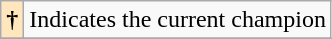<table class="wikitable">
<tr>
<th style="background-color:#FFE6BD">†</th>
<td>Indicates the current champion</td>
</tr>
<tr>
</tr>
</table>
